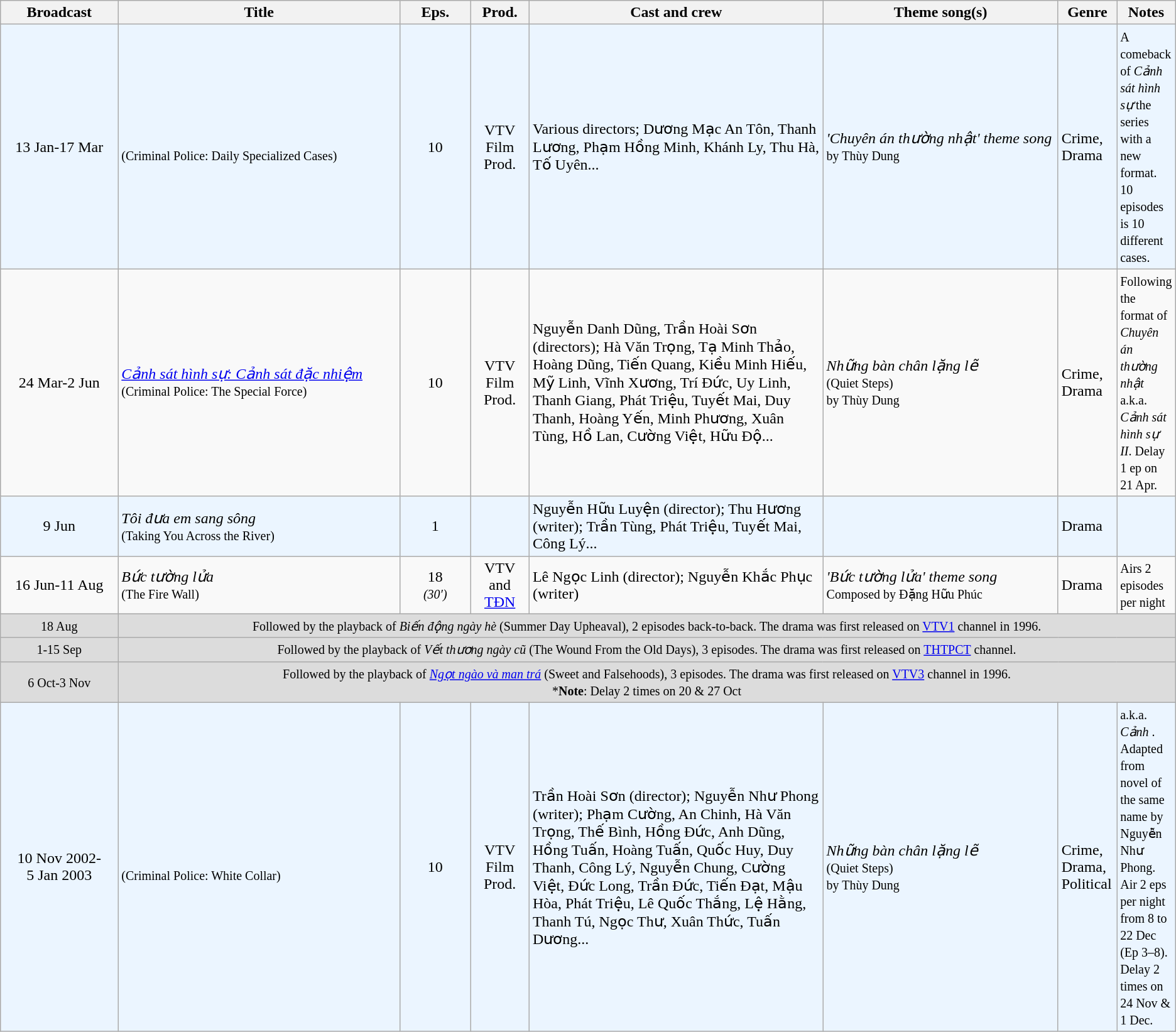<table class="wikitable sortable">
<tr>
<th style="width:10%;">Broadcast</th>
<th style="width:24%;">Title</th>
<th style="width:6%;">Eps.</th>
<th style="width:5%;">Prod.</th>
<th style="width:25%;">Cast and crew</th>
<th style="width:20%;">Theme song(s)</th>
<th style="width:5%;">Genre</th>
<th style="width:5%;">Notes</th>
</tr>
<tr ---- bgcolor="#ebf5ff">
<td style="text-align:center;">13 Jan-17 Mar <br></td>
<td><em></em> <br><small>(Criminal Police: Daily Specialized Cases)</small></td>
<td style="text-align:center;">10</td>
<td style="text-align:center;">VTV Film Prod.</td>
<td>Various directors; Dương Mạc An Tôn, Thanh Lương, Phạm Hồng Minh, Khánh Ly, Thu Hà, Tố Uyên...</td>
<td><em> 'Chuyên án thường nhật' theme song</em><br><small>by Thùy Dung</small></td>
<td>Crime, Drama</td>
<td><small>A comeback of <em>Cảnh sát hình sự</em> the series with a new format. 10 episodes is 10 different cases.</small></td>
</tr>
<tr>
<td style="text-align:center;">24 Mar-2 Jun <br></td>
<td><em><a href='#'>Cảnh sát hình sự: Cảnh sát đặc nhiệm</a></em> <br><small>(Criminal Police: The Special Force)</small></td>
<td style="text-align:center;">10</td>
<td style="text-align:center;">VTV Film Prod.</td>
<td>Nguyễn Danh Dũng, Trần Hoài Sơn (directors); Hà Văn Trọng, Tạ Minh Thảo, Hoàng Dũng, Tiến Quang, Kiều Minh Hiếu, Mỹ Linh, Vĩnh Xương, Trí Đức, Uy Linh, Thanh Giang, Phát Triệu, Tuyết Mai, Duy Thanh, Hoàng Yến, Minh Phương, Xuân Tùng, Hồ Lan, Cường Việt, Hữu Độ...</td>
<td><em>Những bàn chân lặng lẽ</em><br><small>(Quiet Steps)<br>by Thùy Dung</small></td>
<td>Crime, Drama</td>
<td><small>Following the format of <em>Chuyên án thường nhật</em> a.k.a. <em>Cảnh sát hình sự II</em>. Delay 1 ep on 21 Apr.</small></td>
</tr>
<tr ---- bgcolor="#ebf5ff">
<td style="text-align:center;">9 Jun <br></td>
<td><em>Tôi đưa em sang sông</em> <br><small>(Taking You Across the River)</small></td>
<td style="text-align:center;">1</td>
<td style="text-align:center;"></td>
<td>Nguyễn Hữu Luyện (director); Thu Hương (writer); Trần Tùng, Phát Triệu, Tuyết Mai, Công Lý...</td>
<td></td>
<td>Drama</td>
<td></td>
</tr>
<tr>
<td style="text-align:center;">16 Jun-11 Aug <br></td>
<td><em>Bức tường lửa</em> <br><small>(The Fire Wall)</small></td>
<td style="text-align:center;">18<br><small><em>(30′)</em></small></td>
<td style="text-align:center;">VTV<br>and<br><a href='#'>TĐN</a></td>
<td>Lê Ngọc Linh (director); Nguyễn Khắc Phục (writer)</td>
<td><em> 'Bức tường lửa' theme song</em><br><small>Composed by Đặng Hữu Phúc</small></td>
<td>Drama</td>
<td><small>Airs 2 episodes per night</small></td>
</tr>
<tr ---- bgcolor="#DCDCDC">
<td style="text-align:center;"><small>18 Aug</small></td>
<td colspan="7" align=center><small>Followed by the playback of <em>Biến động ngày hè</em> (Summer Day Upheaval), 2 episodes back-to-back. The drama was first released on <a href='#'>VTV1</a> channel in 1996.</small></td>
</tr>
<tr ---- bgcolor="#DCDCDC">
<td style="text-align:center;"><small>1-15 Sep</small></td>
<td colspan="7" align=center><small>Followed by the playback of <em>Vết thương ngày cũ</em> (The Wound From the Old Days), 3 episodes. The drama was first released on <a href='#'>THTPCT</a> channel.</small></td>
</tr>
<tr ---- bgcolor="#DCDCDC">
<td style="text-align:center;"><small>6 Oct-3 Nov</small></td>
<td colspan="7" align=center><small>Followed by the playback of <em><a href='#'>Ngọt ngào và man trá</a></em> (Sweet and Falsehoods), 3 episodes. The drama was first released on <a href='#'>VTV3</a> channel in 1996.</small><br><small>*<strong>Note</strong>: Delay 2 times on 20 & 27 Oct</small></td>
</tr>
<tr ---- bgcolor="#ebf5ff">
<td style="text-align:center;">10 Nov 2002-<br>5 Jan 2003 <br></td>
<td><em></em> <br><small>(Criminal Police: White Collar)</small></td>
<td style="text-align:center;">10</td>
<td style="text-align:center;">VTV Film Prod.</td>
<td>Trần Hoài Sơn (director); Nguyễn Như Phong (writer); Phạm Cường, An Chinh, Hà Văn Trọng, Thế Bình, Hồng Đức, Anh Dũng, Hồng Tuấn, Hoàng Tuấn, Quốc Huy, Duy Thanh, Công Lý, Nguyễn Chung, Cường Việt, Đức Long, Trần Đức, Tiến Đạt, Mậu Hòa, Phát Triệu, Lê Quốc Thắng, Lệ Hằng, Thanh Tú, Ngọc Thư, Xuân Thức, Tuấn Dương...</td>
<td><em>Những bàn chân lặng lẽ</em><br><small>(Quiet Steps)<br>by Thùy Dung</small></td>
<td>Crime, Drama, Political</td>
<td><small>a.k.a. <em>Cảnh </em>. Adapted from novel of the same name by Nguyễn Như Phong. Air 2 eps per night from 8 to 22 Dec (Ep 3–8). Delay 2 times on 24 Nov & 1 Dec.</small></td>
</tr>
</table>
